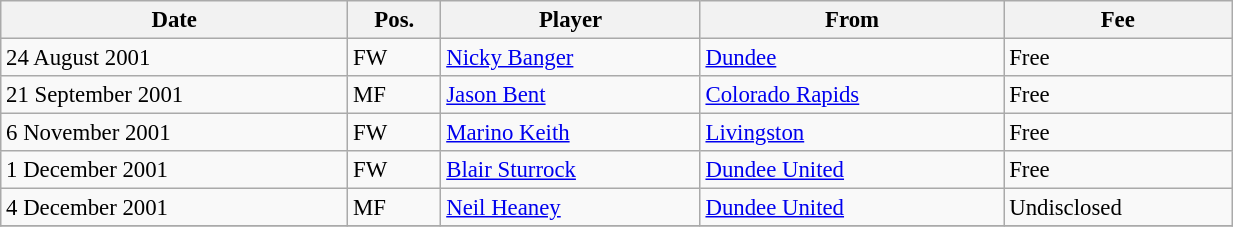<table class="wikitable" style="text-align:center; font-size:95%;width:65%; text-align:left">
<tr>
<th>Date</th>
<th>Pos.</th>
<th>Player</th>
<th>From</th>
<th>Fee</th>
</tr>
<tr>
<td>24 August 2001</td>
<td>FW</td>
<td> <a href='#'>Nicky Banger</a></td>
<td><a href='#'>Dundee</a></td>
<td>Free</td>
</tr>
<tr>
<td>21 September 2001</td>
<td>MF</td>
<td> <a href='#'>Jason Bent</a></td>
<td><a href='#'>Colorado Rapids</a></td>
<td>Free</td>
</tr>
<tr>
<td>6 November 2001</td>
<td>FW</td>
<td> <a href='#'>Marino Keith</a></td>
<td><a href='#'>Livingston</a></td>
<td>Free</td>
</tr>
<tr>
<td>1 December 2001</td>
<td>FW</td>
<td> <a href='#'>Blair Sturrock</a></td>
<td><a href='#'>Dundee United</a></td>
<td>Free</td>
</tr>
<tr>
<td>4 December 2001</td>
<td>MF</td>
<td> <a href='#'>Neil Heaney</a></td>
<td><a href='#'>Dundee United</a></td>
<td>Undisclosed</td>
</tr>
<tr>
</tr>
</table>
